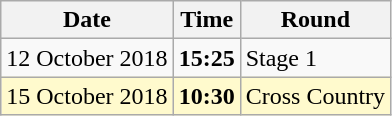<table class="wikitable">
<tr>
<th>Date</th>
<th>Time</th>
<th>Round</th>
</tr>
<tr>
<td>12 October 2018</td>
<td><strong>15:25</strong></td>
<td>Stage 1</td>
</tr>
<tr>
<td style=background:lemonchiffon>15 October 2018</td>
<td style=background:lemonchiffon><strong>10:30</strong></td>
<td style=background:lemonchiffon>Cross Country</td>
</tr>
</table>
